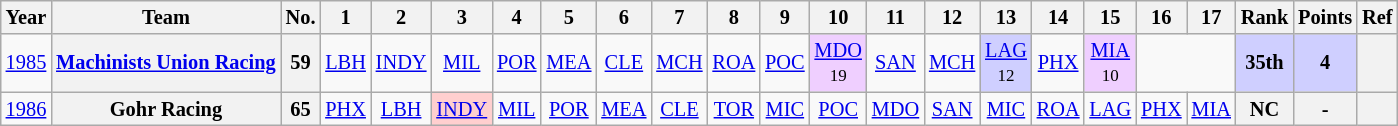<table class="wikitable" style="text-align:center; font-size:85%">
<tr>
<th>Year</th>
<th>Team</th>
<th>No.</th>
<th>1</th>
<th>2</th>
<th>3</th>
<th>4</th>
<th>5</th>
<th>6</th>
<th>7</th>
<th>8</th>
<th>9</th>
<th>10</th>
<th>11</th>
<th>12</th>
<th>13</th>
<th>14</th>
<th>15</th>
<th>16</th>
<th>17</th>
<th>Rank</th>
<th>Points</th>
<th>Ref</th>
</tr>
<tr>
<td><a href='#'>1985</a></td>
<th nowrap><a href='#'>Machinists Union Racing</a></th>
<th>59</th>
<td><a href='#'>LBH</a><br><small></small></td>
<td><a href='#'>INDY</a><br><small></small></td>
<td><a href='#'>MIL</a><br><small></small></td>
<td><a href='#'>POR</a><br><small></small></td>
<td><a href='#'>MEA</a><br><small></small></td>
<td><a href='#'>CLE</a><br><small></small></td>
<td><a href='#'>MCH</a><br><small></small></td>
<td><a href='#'>ROA</a><br><small></small></td>
<td><a href='#'>POC</a><br><small></small></td>
<td style="background:#EFCFFF;"><a href='#'>MDO</a><br><small>19</small></td>
<td><a href='#'>SAN</a><br><small></small></td>
<td><a href='#'>MCH</a><br><small></small></td>
<td style="background:#CFCFFF;"><a href='#'>LAG</a><br><small>12</small></td>
<td><a href='#'>PHX</a><br><small></small></td>
<td style="background:#EFCFFF;"><a href='#'>MIA</a><br><small>10</small></td>
<td colspan=2></td>
<td style="background:#CFCFFF;"><strong>35th</strong></td>
<td style="background:#CFCFFF;"><strong>4</strong></td>
<th></th>
</tr>
<tr>
<td><a href='#'>1986</a></td>
<th nowrap>Gohr Racing</th>
<th>65</th>
<td><a href='#'>PHX</a></td>
<td><a href='#'>LBH</a></td>
<td style="background:#ffcfcf;"><a href='#'>INDY</a><br></td>
<td><a href='#'>MIL</a></td>
<td><a href='#'>POR</a></td>
<td><a href='#'>MEA</a></td>
<td><a href='#'>CLE</a></td>
<td><a href='#'>TOR</a></td>
<td><a href='#'>MIC</a></td>
<td><a href='#'>POC</a></td>
<td><a href='#'>MDO</a></td>
<td><a href='#'>SAN</a></td>
<td><a href='#'>MIC</a></td>
<td><a href='#'>ROA</a></td>
<td><a href='#'>LAG</a></td>
<td><a href='#'>PHX</a></td>
<td><a href='#'>MIA</a></td>
<th>NC</th>
<th>-</th>
<th></th>
</tr>
</table>
